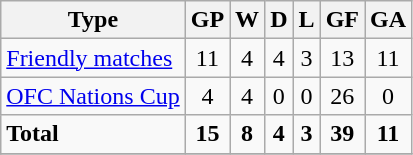<table class="wikitable">
<tr>
<th>Type</th>
<th>GP</th>
<th>W</th>
<th>D</th>
<th>L</th>
<th>GF</th>
<th>GA</th>
</tr>
<tr>
<td align=left><a href='#'>Friendly matches</a></td>
<td align=center>11</td>
<td align=center>4</td>
<td align=center>4</td>
<td align=center>3</td>
<td align=center>13</td>
<td align=center>11</td>
</tr>
<tr>
<td align=left><a href='#'>OFC Nations Cup</a></td>
<td align=center>4</td>
<td align=center>4</td>
<td align=center>0</td>
<td align=center>0</td>
<td align=center>26</td>
<td align=center>0</td>
</tr>
<tr>
<td><strong>Total</strong></td>
<td align=center><strong>15</strong></td>
<td align=center><strong>8</strong></td>
<td align=center><strong>4</strong></td>
<td align=center><strong>3</strong></td>
<td align=center><strong>39</strong></td>
<td align=center><strong>11</strong></td>
</tr>
<tr>
</tr>
</table>
